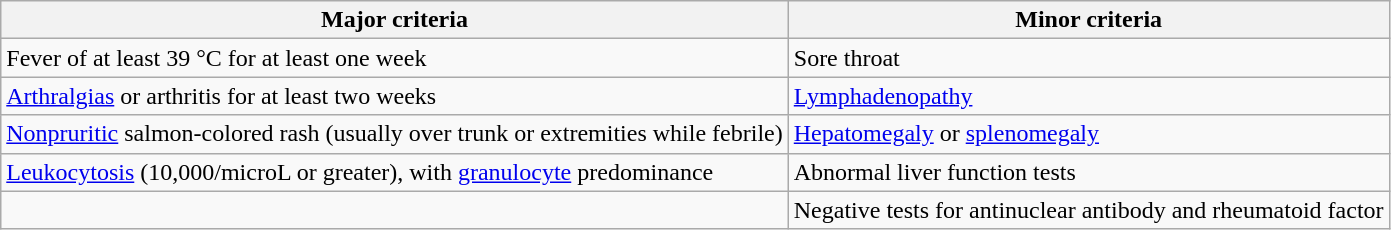<table class="wikitable">
<tr>
<th>Major criteria</th>
<th>Minor criteria</th>
</tr>
<tr>
<td>Fever of at least 39 °C for at least one week</td>
<td>Sore throat</td>
</tr>
<tr>
<td><a href='#'>Arthralgias</a> or arthritis for at least two weeks</td>
<td><a href='#'>Lymphadenopathy</a></td>
</tr>
<tr>
<td><a href='#'>Nonpruritic</a> salmon-colored rash (usually over trunk or extremities while febrile)</td>
<td><a href='#'>Hepatomegaly</a> or <a href='#'>splenomegaly</a></td>
</tr>
<tr>
<td><a href='#'>Leukocytosis</a> (10,000/microL or greater), with <a href='#'>granulocyte</a> predominance</td>
<td>Abnormal liver function tests</td>
</tr>
<tr>
<td></td>
<td>Negative tests for antinuclear antibody and rheumatoid factor</td>
</tr>
</table>
